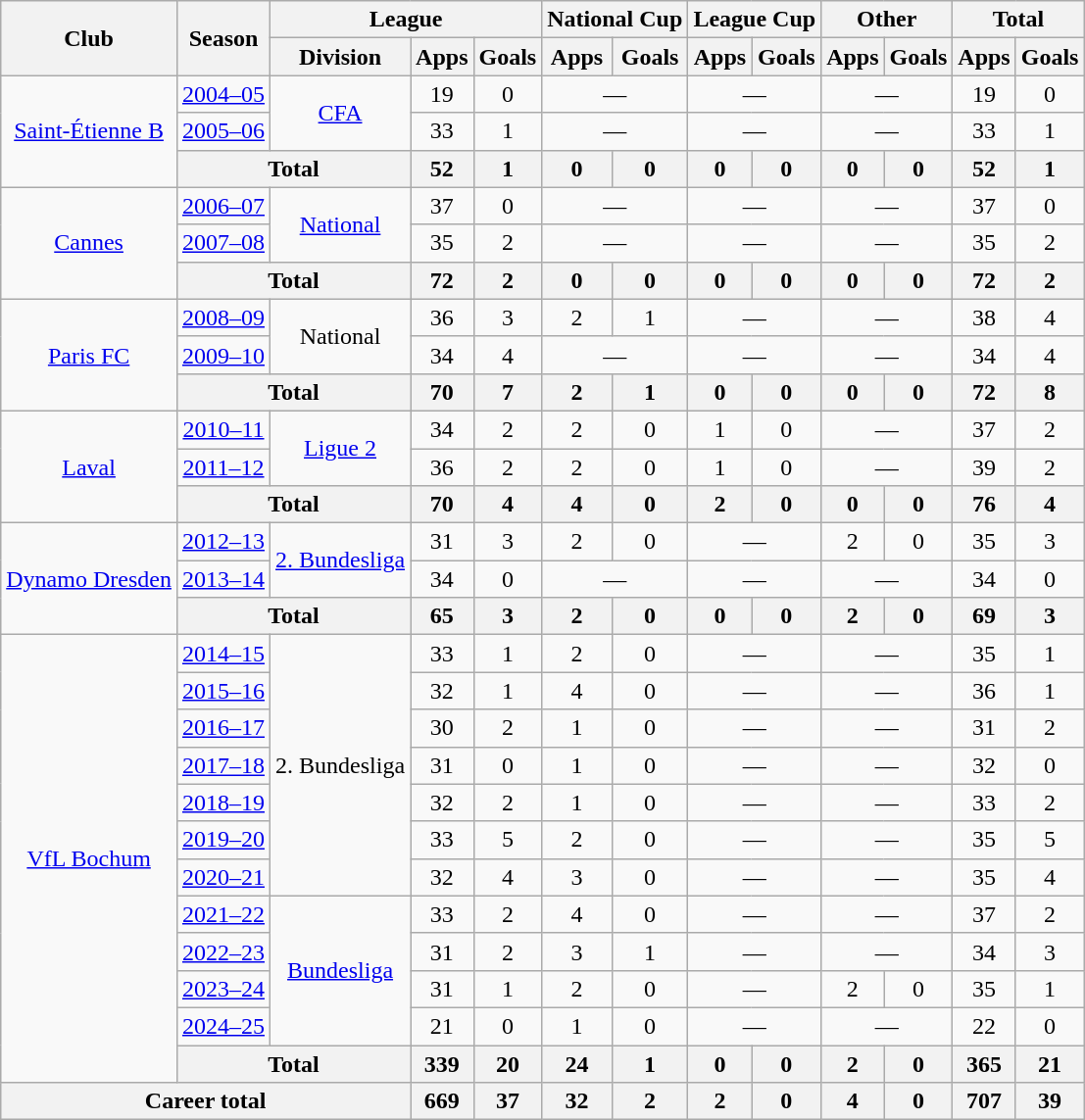<table class="wikitable" style="text-align:center">
<tr>
<th rowspan="2">Club</th>
<th rowspan="2">Season</th>
<th colspan="3">League</th>
<th colspan="2">National Cup</th>
<th colspan="2">League Cup</th>
<th colspan="2">Other</th>
<th colspan="2">Total</th>
</tr>
<tr>
<th>Division</th>
<th>Apps</th>
<th>Goals</th>
<th>Apps</th>
<th>Goals</th>
<th>Apps</th>
<th>Goals</th>
<th>Apps</th>
<th>Goals</th>
<th>Apps</th>
<th>Goals</th>
</tr>
<tr>
<td rowspan="3"><a href='#'>Saint-Étienne B</a></td>
<td><a href='#'>2004–05</a></td>
<td rowspan="2"><a href='#'>CFA</a></td>
<td>19</td>
<td>0</td>
<td colspan="2">—</td>
<td colspan="2">—</td>
<td colspan="2">—</td>
<td>19</td>
<td>0</td>
</tr>
<tr>
<td><a href='#'>2005–06</a></td>
<td>33</td>
<td>1</td>
<td colspan="2">—</td>
<td colspan="2">—</td>
<td colspan="2">—</td>
<td>33</td>
<td>1</td>
</tr>
<tr>
<th colspan="2">Total</th>
<th>52</th>
<th>1</th>
<th>0</th>
<th>0</th>
<th>0</th>
<th>0</th>
<th>0</th>
<th>0</th>
<th>52</th>
<th>1</th>
</tr>
<tr>
<td rowspan="3"><a href='#'>Cannes</a></td>
<td><a href='#'>2006–07</a></td>
<td rowspan="2"><a href='#'>National</a></td>
<td>37</td>
<td>0</td>
<td colspan="2">—</td>
<td colspan="2">—</td>
<td colspan="2">—</td>
<td>37</td>
<td>0</td>
</tr>
<tr>
<td><a href='#'>2007–08</a></td>
<td>35</td>
<td>2</td>
<td colspan="2">—</td>
<td colspan="2">—</td>
<td colspan="2">—</td>
<td>35</td>
<td>2</td>
</tr>
<tr>
<th colspan="2">Total</th>
<th>72</th>
<th>2</th>
<th>0</th>
<th>0</th>
<th>0</th>
<th>0</th>
<th>0</th>
<th>0</th>
<th>72</th>
<th>2</th>
</tr>
<tr>
<td rowspan="3"><a href='#'>Paris FC</a></td>
<td><a href='#'>2008–09</a></td>
<td rowspan="2">National</td>
<td>36</td>
<td>3</td>
<td>2</td>
<td>1</td>
<td colspan="2">—</td>
<td colspan="2">—</td>
<td>38</td>
<td>4</td>
</tr>
<tr>
<td><a href='#'>2009–10</a></td>
<td>34</td>
<td>4</td>
<td colspan="2">—</td>
<td colspan="2">—</td>
<td colspan="2">—</td>
<td>34</td>
<td>4</td>
</tr>
<tr>
<th colspan="2">Total</th>
<th>70</th>
<th>7</th>
<th>2</th>
<th>1</th>
<th>0</th>
<th>0</th>
<th>0</th>
<th>0</th>
<th>72</th>
<th>8</th>
</tr>
<tr>
<td rowspan="3"><a href='#'>Laval</a></td>
<td><a href='#'>2010–11</a></td>
<td rowspan="2"><a href='#'>Ligue 2</a></td>
<td>34</td>
<td>2</td>
<td>2</td>
<td>0</td>
<td>1</td>
<td>0</td>
<td colspan="2">—</td>
<td>37</td>
<td>2</td>
</tr>
<tr>
<td><a href='#'>2011–12</a></td>
<td>36</td>
<td>2</td>
<td>2</td>
<td>0</td>
<td>1</td>
<td>0</td>
<td colspan="2">—</td>
<td>39</td>
<td>2</td>
</tr>
<tr>
<th colspan="2">Total</th>
<th>70</th>
<th>4</th>
<th>4</th>
<th>0</th>
<th>2</th>
<th>0</th>
<th>0</th>
<th>0</th>
<th>76</th>
<th>4</th>
</tr>
<tr>
<td rowspan="3"><a href='#'>Dynamo Dresden</a></td>
<td><a href='#'>2012–13</a></td>
<td rowspan="2"><a href='#'>2. Bundesliga</a></td>
<td>31</td>
<td>3</td>
<td>2</td>
<td>0</td>
<td colspan="2">—</td>
<td>2</td>
<td>0</td>
<td>35</td>
<td>3</td>
</tr>
<tr>
<td><a href='#'>2013–14</a></td>
<td>34</td>
<td>0</td>
<td colspan="2">—</td>
<td colspan="2">—</td>
<td colspan="2">—</td>
<td>34</td>
<td>0</td>
</tr>
<tr>
<th colspan="2">Total</th>
<th>65</th>
<th>3</th>
<th>2</th>
<th>0</th>
<th>0</th>
<th>0</th>
<th>2</th>
<th>0</th>
<th>69</th>
<th>3</th>
</tr>
<tr>
<td rowspan="12"><a href='#'>VfL Bochum</a></td>
<td><a href='#'>2014–15</a></td>
<td rowspan="7">2. Bundesliga</td>
<td>33</td>
<td>1</td>
<td>2</td>
<td>0</td>
<td colspan="2">—</td>
<td colspan="2">—</td>
<td>35</td>
<td>1</td>
</tr>
<tr>
<td><a href='#'>2015–16</a></td>
<td>32</td>
<td>1</td>
<td>4</td>
<td>0</td>
<td colspan="2">—</td>
<td colspan="2">—</td>
<td>36</td>
<td>1</td>
</tr>
<tr>
<td><a href='#'>2016–17</a></td>
<td>30</td>
<td>2</td>
<td>1</td>
<td>0</td>
<td colspan="2">—</td>
<td colspan="2">—</td>
<td>31</td>
<td>2</td>
</tr>
<tr>
<td><a href='#'>2017–18</a></td>
<td>31</td>
<td>0</td>
<td>1</td>
<td>0</td>
<td colspan="2">—</td>
<td colspan="2">—</td>
<td>32</td>
<td>0</td>
</tr>
<tr>
<td><a href='#'>2018–19</a></td>
<td>32</td>
<td>2</td>
<td>1</td>
<td>0</td>
<td colspan="2">—</td>
<td colspan="2">—</td>
<td>33</td>
<td>2</td>
</tr>
<tr>
<td><a href='#'>2019–20</a></td>
<td>33</td>
<td>5</td>
<td>2</td>
<td>0</td>
<td colspan="2">—</td>
<td colspan="2">—</td>
<td>35</td>
<td>5</td>
</tr>
<tr>
<td><a href='#'>2020–21</a></td>
<td>32</td>
<td>4</td>
<td>3</td>
<td>0</td>
<td colspan="2">—</td>
<td colspan="2">—</td>
<td>35</td>
<td>4</td>
</tr>
<tr>
<td><a href='#'>2021–22</a></td>
<td rowspan="4"><a href='#'>Bundesliga</a></td>
<td>33</td>
<td>2</td>
<td>4</td>
<td>0</td>
<td colspan="2">—</td>
<td colspan="2">—</td>
<td>37</td>
<td>2</td>
</tr>
<tr>
<td><a href='#'>2022–23</a></td>
<td>31</td>
<td>2</td>
<td>3</td>
<td>1</td>
<td colspan="2">—</td>
<td colspan="2">—</td>
<td>34</td>
<td>3</td>
</tr>
<tr>
<td><a href='#'>2023–24</a></td>
<td>31</td>
<td>1</td>
<td>2</td>
<td>0</td>
<td colspan="2">—</td>
<td>2</td>
<td>0</td>
<td>35</td>
<td>1</td>
</tr>
<tr>
<td><a href='#'>2024–25</a></td>
<td>21</td>
<td>0</td>
<td>1</td>
<td>0</td>
<td colspan="2">—</td>
<td colspan="2">—</td>
<td>22</td>
<td>0</td>
</tr>
<tr>
<th colspan="2">Total</th>
<th>339</th>
<th>20</th>
<th>24</th>
<th>1</th>
<th>0</th>
<th>0</th>
<th>2</th>
<th>0</th>
<th>365</th>
<th>21</th>
</tr>
<tr>
<th colspan="3">Career total</th>
<th>669</th>
<th>37</th>
<th>32</th>
<th>2</th>
<th>2</th>
<th>0</th>
<th>4</th>
<th>0</th>
<th>707</th>
<th>39</th>
</tr>
</table>
